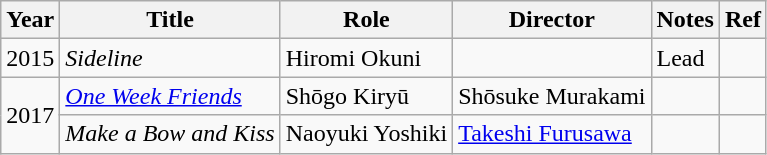<table class="wikitable sortable">
<tr>
<th>Year</th>
<th>Title</th>
<th>Role</th>
<th>Director</th>
<th>Notes</th>
<th>Ref</th>
</tr>
<tr>
<td>2015</td>
<td><em>Sideline</em></td>
<td>Hiromi Okuni</td>
<td></td>
<td>Lead</td>
<td></td>
</tr>
<tr>
<td rowspan=2>2017</td>
<td><em><a href='#'>One Week Friends</a></em></td>
<td>Shōgo Kiryū</td>
<td>Shōsuke Murakami</td>
<td></td>
<td></td>
</tr>
<tr>
<td><em>Make a Bow and Kiss</em></td>
<td>Naoyuki Yoshiki</td>
<td><a href='#'>Takeshi Furusawa</a></td>
<td></td>
<td></td>
</tr>
</table>
